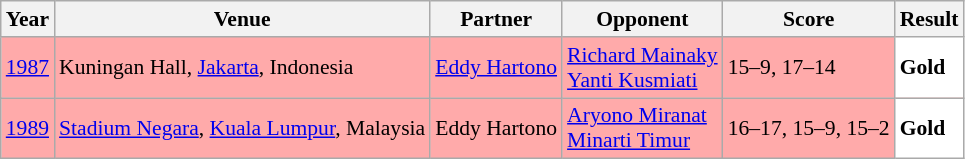<table class="sortable wikitable" style="font-size: 90%;">
<tr>
<th>Year</th>
<th>Venue</th>
<th>Partner</th>
<th>Opponent</th>
<th>Score</th>
<th>Result</th>
</tr>
<tr style="background:#FFAAAA">
<td align="center"><a href='#'>1987</a></td>
<td align="left">Kuningan Hall, <a href='#'>Jakarta</a>, Indonesia</td>
<td align="left"> <a href='#'>Eddy Hartono</a></td>
<td align="left"> <a href='#'>Richard Mainaky</a><br> <a href='#'>Yanti Kusmiati</a></td>
<td align="left">15–9, 17–14</td>
<td style="text-align:left; background:white"> <strong>Gold</strong></td>
</tr>
<tr style="background:#FFAAAA">
<td align="center"><a href='#'>1989</a></td>
<td align="left"><a href='#'>Stadium Negara</a>, <a href='#'>Kuala Lumpur</a>, Malaysia</td>
<td align="left"> Eddy Hartono</td>
<td align="left"> <a href='#'>Aryono Miranat</a><br> <a href='#'>Minarti Timur</a></td>
<td align="left">16–17, 15–9, 15–2</td>
<td style="text-align:left; background:white"> <strong>Gold</strong></td>
</tr>
</table>
